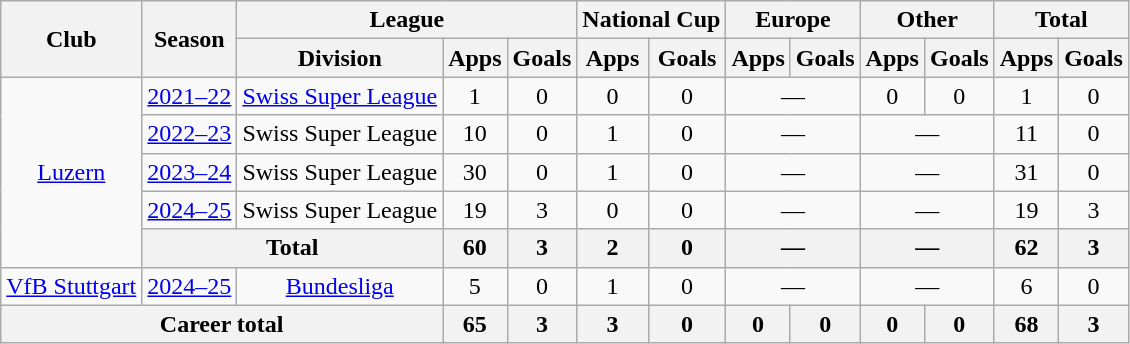<table class="wikitable" style="text-align: center;">
<tr>
<th rowspan="2">Club</th>
<th rowspan="2">Season</th>
<th colspan="3">League</th>
<th colspan="2">National Cup</th>
<th colspan="2">Europe</th>
<th colspan="2">Other</th>
<th colspan="2">Total</th>
</tr>
<tr>
<th>Division</th>
<th>Apps</th>
<th>Goals</th>
<th>Apps</th>
<th>Goals</th>
<th>Apps</th>
<th>Goals</th>
<th>Apps</th>
<th>Goals</th>
<th>Apps</th>
<th>Goals</th>
</tr>
<tr>
<td rowspan="5"><a href='#'>Luzern</a></td>
<td><a href='#'>2021–22</a></td>
<td><a href='#'>Swiss Super League</a></td>
<td>1</td>
<td>0</td>
<td>0</td>
<td>0</td>
<td colspan="2">—</td>
<td>0</td>
<td>0</td>
<td>1</td>
<td>0</td>
</tr>
<tr>
<td><a href='#'>2022–23</a></td>
<td>Swiss Super League</td>
<td>10</td>
<td>0</td>
<td>1</td>
<td>0</td>
<td colspan="2">—</td>
<td colspan="2">—</td>
<td>11</td>
<td>0</td>
</tr>
<tr>
<td><a href='#'>2023–24</a></td>
<td>Swiss Super League</td>
<td>30</td>
<td>0</td>
<td>1</td>
<td>0</td>
<td colspan="2">—</td>
<td colspan="2">—</td>
<td>31</td>
<td>0</td>
</tr>
<tr>
<td><a href='#'>2024–25</a></td>
<td>Swiss Super League</td>
<td>19</td>
<td>3</td>
<td>0</td>
<td>0</td>
<td colspan="2">—</td>
<td colspan="2">—</td>
<td>19</td>
<td>3</td>
</tr>
<tr>
<th colspan="2">Total</th>
<th>60</th>
<th>3</th>
<th>2</th>
<th>0</th>
<th colspan="2">—</th>
<th colspan="2">—</th>
<th>62</th>
<th>3</th>
</tr>
<tr>
<td><a href='#'>VfB Stuttgart</a></td>
<td><a href='#'>2024–25</a></td>
<td><a href='#'>Bundesliga</a></td>
<td>5</td>
<td>0</td>
<td>1</td>
<td>0</td>
<td colspan="2">—</td>
<td colspan="2">—</td>
<td>6</td>
<td>0</td>
</tr>
<tr>
<th colspan="3">Career total</th>
<th>65</th>
<th>3</th>
<th>3</th>
<th>0</th>
<th>0</th>
<th>0</th>
<th>0</th>
<th>0</th>
<th>68</th>
<th>3</th>
</tr>
</table>
